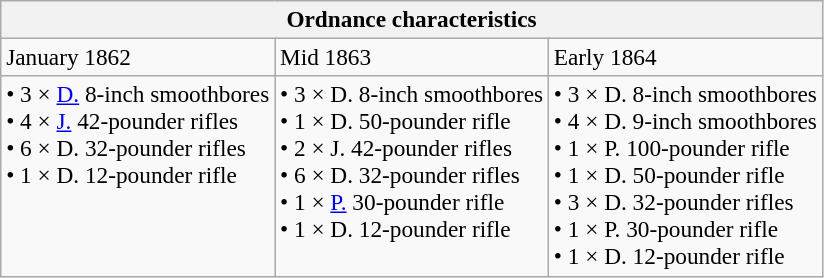<table class="wikitable" style="font-size:97%;">
<tr>
<th colspan="3">Ordnance characteristics</th>
</tr>
<tr>
<td>January 1862</td>
<td>Mid 1863</td>
<td>Early 1864</td>
</tr>
<tr>
<td valign=top>• 3 × <a href='#'>D.</a> 8-inch smoothbores<br>• 4 × <a href='#'>J.</a> 42-pounder rifles<br>• 6 × D. 32-pounder rifles<br>• 1 × D. 12-pounder rifle</td>
<td valign=top>• 3 × D. 8-inch smoothbores<br>• 1 × D. 50-pounder rifle<br>• 2 × J. 42-pounder rifles<br>• 6 × D. 32-pounder rifles<br>• 1 × <a href='#'>P.</a> 30-pounder rifle<br>• 1 × D. 12-pounder rifle</td>
<td valign=top>• 3 × D. 8-inch smoothbores<br>• 4 × D. 9-inch smoothbores<br>• 1 × P. 100-pounder rifle<br>• 1 × D. 50-pounder rifle<br>• 3 × D. 32-pounder rifles<br>• 1 × P. 30-pounder rifle<br>• 1 × D. 12-pounder rifle</td>
</tr>
</table>
